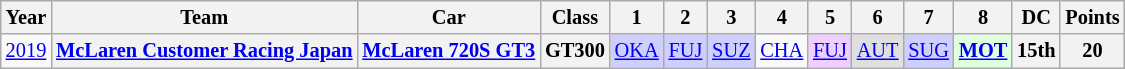<table class="wikitable" style="text-align:center; font-size:85%">
<tr>
<th>Year</th>
<th>Team</th>
<th>Car</th>
<th>Class</th>
<th>1</th>
<th>2</th>
<th>3</th>
<th>4</th>
<th>5</th>
<th>6</th>
<th>7</th>
<th>8</th>
<th>DC</th>
<th>Points</th>
</tr>
<tr>
<td><a href='#'>2019</a></td>
<th nowrap><a href='#'>McLaren Customer Racing Japan</a></th>
<th nowrap><a href='#'>McLaren 720S GT3</a></th>
<th>GT300</th>
<td style="background:#CFCFFF;"><a href='#'>OKA</a><br></td>
<td style="background:#CFCFFF;"><a href='#'>FUJ</a><br></td>
<td style="background:#CFCFFF;"><a href='#'>SUZ</a><br></td>
<td><a href='#'>CHA</a></td>
<td style="background:#EFCFFF;"><a href='#'>FUJ</a><br></td>
<td style="background:#DFDFDF;"><a href='#'>AUT</a><br></td>
<td style="background:#CFCFFF;"><a href='#'>SUG</a><br></td>
<td style="background:#DFFFDF;"><strong><a href='#'>MOT</a></strong><br></td>
<th>15th</th>
<th>20</th>
</tr>
</table>
